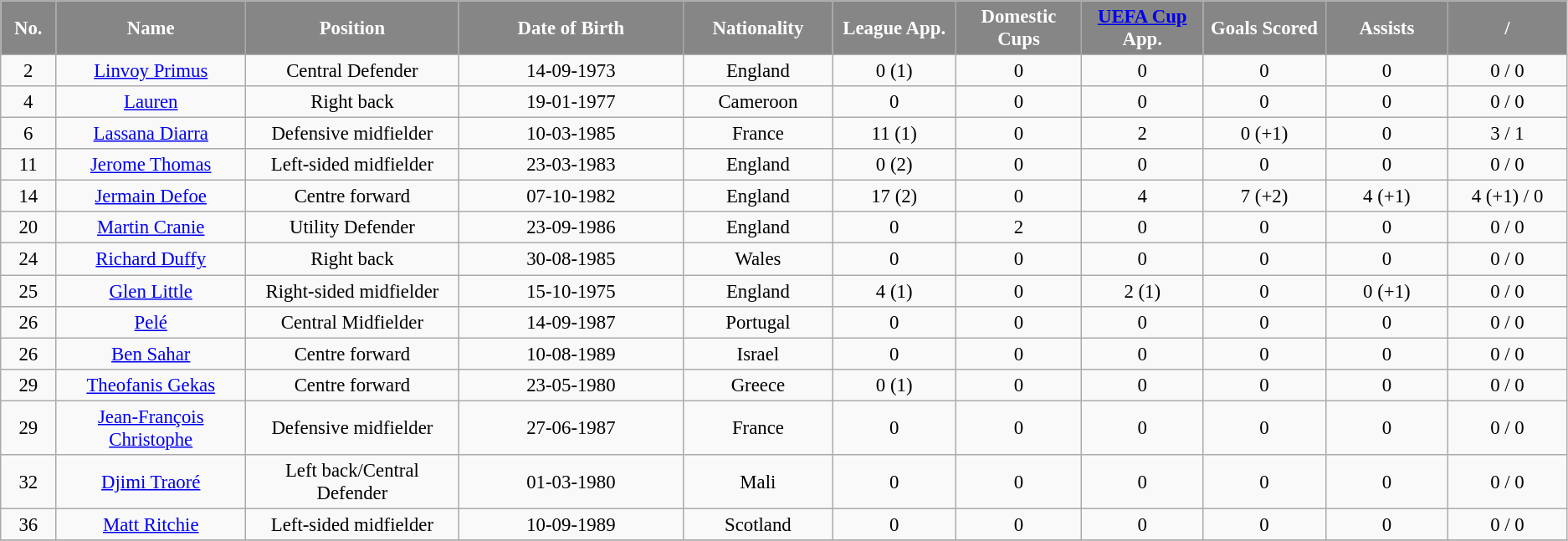<table class="wikitable" bgcolor="#f7f8ff" style="font-size: 95%; text-align:center">
<tr bgcolor="#868686" style="color: #ffffff">
<td width="40" align="center"><strong>No.</strong></td>
<td width="160" align="center"><strong>Name</strong></td>
<td width="180" align="center"><strong>Position</strong></td>
<td width="200" align="center"><strong>Date of Birth</strong></td>
<td width="120" align="center"><strong>Nationality</strong></td>
<td width="100" align="center"><strong>League App.</strong></td>
<td width="100" align="center"><strong>Domestic Cups</strong></td>
<td width="100" align="center"><strong><a href='#'>UEFA Cup</a> App.</strong></td>
<td width="100" align="center"><strong>Goals Scored</strong></td>
<td width="100" align="center"><strong>Assists</strong></td>
<td width="100" align="center"><strong> / </strong></td>
</tr>
<tr bgcolor=>
<td>2</td>
<td><a href='#'>Linvoy Primus</a></td>
<td>Central Defender</td>
<td>14-09-1973</td>
<td> England</td>
<td>0 (1)</td>
<td>0</td>
<td>0</td>
<td>0</td>
<td>0</td>
<td>0 / 0</td>
</tr>
<tr bgcolor=>
<td>4</td>
<td><a href='#'>Lauren</a></td>
<td>Right back</td>
<td>19-01-1977</td>
<td> Cameroon</td>
<td>0</td>
<td>0</td>
<td>0</td>
<td>0</td>
<td>0</td>
<td>0 / 0</td>
</tr>
<tr bgcolor=>
<td>6</td>
<td><a href='#'>Lassana Diarra</a></td>
<td>Defensive midfielder</td>
<td>10-03-1985</td>
<td> France</td>
<td>11 (1)</td>
<td>0</td>
<td>2</td>
<td>0 (+1)</td>
<td>0</td>
<td>3 / 1</td>
</tr>
<tr bgcolor=>
<td>11</td>
<td><a href='#'>Jerome Thomas</a></td>
<td>Left-sided midfielder</td>
<td>23-03-1983</td>
<td> England</td>
<td>0 (2)</td>
<td>0</td>
<td>0</td>
<td>0</td>
<td>0</td>
<td>0 / 0</td>
</tr>
<tr bgcolor=>
<td>14</td>
<td><a href='#'>Jermain Defoe</a></td>
<td>Centre forward</td>
<td>07-10-1982</td>
<td> England</td>
<td>17 (2)</td>
<td>0</td>
<td>4</td>
<td>7 (+2)</td>
<td>4 (+1)</td>
<td>4 (+1) / 0</td>
</tr>
<tr bgcolor=>
<td>20</td>
<td><a href='#'>Martin Cranie</a></td>
<td>Utility Defender</td>
<td>23-09-1986</td>
<td> England</td>
<td>0</td>
<td>2</td>
<td>0</td>
<td>0</td>
<td>0</td>
<td>0 / 0</td>
</tr>
<tr bgcolor=>
<td>24</td>
<td><a href='#'>Richard Duffy</a></td>
<td>Right back</td>
<td>30-08-1985</td>
<td> Wales</td>
<td>0</td>
<td>0</td>
<td>0</td>
<td>0</td>
<td>0</td>
<td>0 / 0</td>
</tr>
<tr bgcolor=>
<td>25</td>
<td><a href='#'>Glen Little</a></td>
<td>Right-sided midfielder</td>
<td>15-10-1975</td>
<td> England</td>
<td>4 (1)</td>
<td>0</td>
<td>2 (1)</td>
<td>0</td>
<td>0 (+1)</td>
<td>0 / 0</td>
</tr>
<tr bgcolor=>
<td>26</td>
<td><a href='#'>Pelé</a></td>
<td>Central Midfielder</td>
<td>14-09-1987</td>
<td> Portugal</td>
<td>0</td>
<td>0</td>
<td>0</td>
<td>0</td>
<td>0</td>
<td>0 / 0</td>
</tr>
<tr bgcolor=>
<td>26</td>
<td><a href='#'>Ben Sahar</a></td>
<td>Centre forward</td>
<td>10-08-1989</td>
<td> Israel</td>
<td>0</td>
<td>0</td>
<td>0</td>
<td>0</td>
<td>0</td>
<td>0 / 0</td>
</tr>
<tr bgcolor=>
<td>29</td>
<td><a href='#'>Theofanis Gekas</a></td>
<td>Centre forward</td>
<td>23-05-1980</td>
<td> Greece</td>
<td>0 (1)</td>
<td>0</td>
<td>0</td>
<td>0</td>
<td>0</td>
<td>0 / 0</td>
</tr>
<tr bgcolor=>
<td>29</td>
<td><a href='#'>Jean-François Christophe</a></td>
<td>Defensive midfielder</td>
<td>27-06-1987</td>
<td> France</td>
<td>0</td>
<td>0</td>
<td>0</td>
<td>0</td>
<td>0</td>
<td>0 / 0</td>
</tr>
<tr bgcolor=>
<td>32</td>
<td><a href='#'>Djimi Traoré</a></td>
<td>Left back/Central Defender</td>
<td>01-03-1980</td>
<td> Mali</td>
<td>0</td>
<td>0</td>
<td>0</td>
<td>0</td>
<td>0</td>
<td>0 / 0</td>
</tr>
<tr bgcolor=>
<td>36</td>
<td><a href='#'>Matt Ritchie</a></td>
<td>Left-sided midfielder</td>
<td>10-09-1989</td>
<td> Scotland</td>
<td>0</td>
<td>0</td>
<td>0</td>
<td>0</td>
<td>0</td>
<td>0 / 0</td>
</tr>
<tr bgcolor=>
</tr>
</table>
